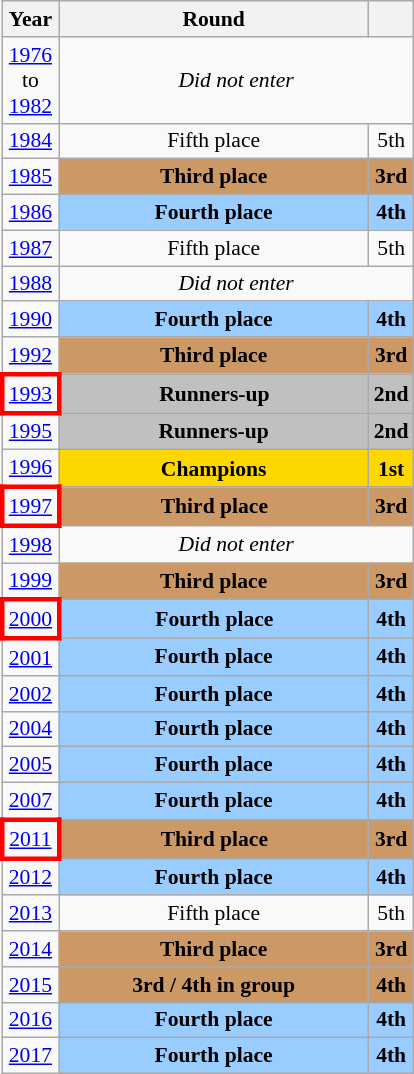<table class="wikitable" style="text-align: center; font-size:90%">
<tr>
<th>Year</th>
<th style="width:200px">Round</th>
<th></th>
</tr>
<tr>
<td><a href='#'>1976</a><br>to<br><a href='#'>1982</a></td>
<td colspan="2"><em>Did not enter</em></td>
</tr>
<tr>
<td><a href='#'>1984</a></td>
<td>Fifth place</td>
<td>5th</td>
</tr>
<tr>
<td><a href='#'>1985</a></td>
<td bgcolor="cc9966"><strong>Third place</strong></td>
<td bgcolor="cc9966"><strong>3rd</strong></td>
</tr>
<tr>
<td><a href='#'>1986</a></td>
<td bgcolor="9acdff"><strong>Fourth place</strong></td>
<td bgcolor="9acdff"><strong>4th</strong></td>
</tr>
<tr>
<td><a href='#'>1987</a></td>
<td>Fifth place</td>
<td>5th</td>
</tr>
<tr>
<td><a href='#'>1988</a></td>
<td colspan="2"><em>Did not enter</em></td>
</tr>
<tr>
<td><a href='#'>1990</a></td>
<td bgcolor="9acdff"><strong>Fourth place</strong></td>
<td bgcolor="9acdff"><strong>4th</strong></td>
</tr>
<tr>
<td><a href='#'>1992</a></td>
<td bgcolor="cc9966"><strong>Third place</strong></td>
<td bgcolor="cc9966"><strong>3rd</strong></td>
</tr>
<tr>
<td style="border: 3px solid red"><a href='#'>1993</a></td>
<td bgcolor=Silver><strong>Runners-up</strong></td>
<td bgcolor=Silver><strong>2nd</strong></td>
</tr>
<tr>
<td><a href='#'>1995</a></td>
<td bgcolor=Silver><strong>Runners-up</strong></td>
<td bgcolor=Silver><strong>2nd</strong></td>
</tr>
<tr>
<td><a href='#'>1996</a></td>
<td bgcolor=Gold><strong>Champions</strong></td>
<td bgcolor=Gold><strong>1st</strong></td>
</tr>
<tr>
<td style="border: 3px solid red"><a href='#'>1997</a></td>
<td bgcolor="cc9966"><strong>Third place</strong></td>
<td bgcolor="cc9966"><strong>3rd</strong></td>
</tr>
<tr>
<td><a href='#'>1998</a></td>
<td colspan="2"><em>Did not enter</em></td>
</tr>
<tr>
<td><a href='#'>1999</a></td>
<td bgcolor="cc9966"><strong>Third place</strong></td>
<td bgcolor="cc9966"><strong>3rd</strong></td>
</tr>
<tr>
<td style="border: 3px solid red"><a href='#'>2000</a></td>
<td bgcolor="9acdff"><strong>Fourth place</strong></td>
<td bgcolor="9acdff"><strong>4th</strong></td>
</tr>
<tr>
<td><a href='#'>2001</a></td>
<td bgcolor="9acdff"><strong>Fourth place</strong></td>
<td bgcolor="9acdff"><strong>4th</strong></td>
</tr>
<tr>
<td><a href='#'>2002</a></td>
<td bgcolor="9acdff"><strong>Fourth place</strong></td>
<td bgcolor="9acdff"><strong>4th</strong></td>
</tr>
<tr>
<td><a href='#'>2004</a></td>
<td bgcolor="9acdff"><strong>Fourth place</strong></td>
<td bgcolor="9acdff"><strong>4th</strong></td>
</tr>
<tr>
<td><a href='#'>2005</a></td>
<td bgcolor="9acdff"><strong>Fourth place</strong></td>
<td bgcolor="9acdff"><strong>4th</strong></td>
</tr>
<tr>
<td><a href='#'>2007</a></td>
<td bgcolor="9acdff"><strong>Fourth place</strong></td>
<td bgcolor="9acdff"><strong>4th</strong></td>
</tr>
<tr>
<td style="border: 3px solid red"><a href='#'>2011</a></td>
<td bgcolor="cc9966"><strong>Third place</strong></td>
<td bgcolor="cc9966"><strong>3rd</strong></td>
</tr>
<tr>
<td><a href='#'>2012</a></td>
<td bgcolor="9acdff"><strong>Fourth place</strong></td>
<td bgcolor="9acdff"><strong>4th</strong></td>
</tr>
<tr>
<td><a href='#'>2013</a></td>
<td>Fifth place</td>
<td>5th</td>
</tr>
<tr>
<td><a href='#'>2014</a></td>
<td bgcolor="cc9966"><strong>Third place</strong></td>
<td bgcolor="cc9966"><strong>3rd</strong></td>
</tr>
<tr>
<td><a href='#'>2015</a></td>
<td bgcolor="cc9966"><strong>3rd / 4th in group</strong></td>
<td bgcolor="cc9966"><strong>4th</strong></td>
</tr>
<tr>
<td><a href='#'>2016</a></td>
<td bgcolor="9acdff"><strong>Fourth place</strong></td>
<td bgcolor="9acdff"><strong>4th</strong></td>
</tr>
<tr>
<td><a href='#'>2017</a></td>
<td bgcolor="9acdff"><strong>Fourth place</strong></td>
<td bgcolor="9acdff"><strong>4th</strong></td>
</tr>
</table>
